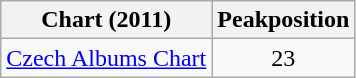<table class="wikitable">
<tr>
<th>Chart (2011)</th>
<th>Peakposition</th>
</tr>
<tr>
<td><a href='#'>Czech Albums Chart</a></td>
<td style="text-align:center;">23</td>
</tr>
</table>
